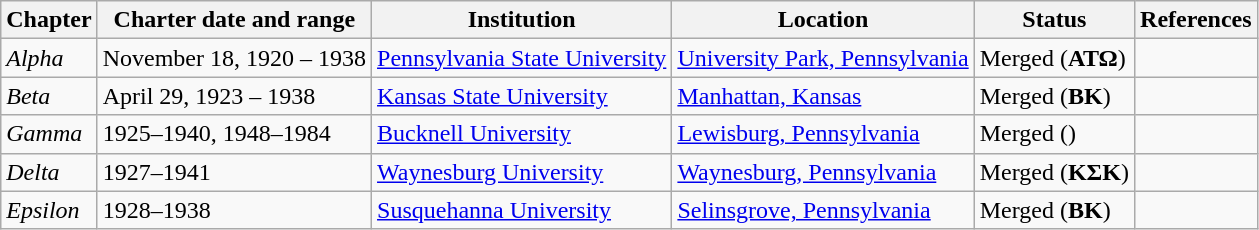<table class="wikitable sortable">
<tr>
<th>Chapter</th>
<th>Charter date and range</th>
<th>Institution</th>
<th>Location</th>
<th>Status</th>
<th>References</th>
</tr>
<tr>
<td><em>Alpha</em></td>
<td>November 18, 1920 – 1938</td>
<td><a href='#'>Pennsylvania State University</a></td>
<td><a href='#'>University Park, Pennsylvania</a></td>
<td>Merged (<strong>ΑΤΩ</strong>)</td>
<td></td>
</tr>
<tr>
<td><em>Beta</em></td>
<td>April 29, 1923 – 1938</td>
<td><a href='#'>Kansas State University</a></td>
<td><a href='#'>Manhattan, Kansas</a></td>
<td>Merged (<strong>ΒΚ</strong>)</td>
<td></td>
</tr>
<tr>
<td><em>Gamma</em></td>
<td>1925–1940, 1948–1984</td>
<td><a href='#'>Bucknell University</a></td>
<td><a href='#'>Lewisburg, Pennsylvania</a></td>
<td>Merged (<strong></strong>)</td>
<td></td>
</tr>
<tr>
<td><em>Delta</em></td>
<td>1927–1941</td>
<td><a href='#'>Waynesburg University</a></td>
<td><a href='#'>Waynesburg, Pennsylvania</a></td>
<td>Merged (<strong>ΚΣΚ</strong>)</td>
<td></td>
</tr>
<tr>
<td><em>Epsilon</em></td>
<td>1928–1938</td>
<td><a href='#'>Susquehanna University</a></td>
<td><a href='#'>Selinsgrove, Pennsylvania</a></td>
<td>Merged (<strong>ΒΚ</strong>)</td>
<td></td>
</tr>
</table>
